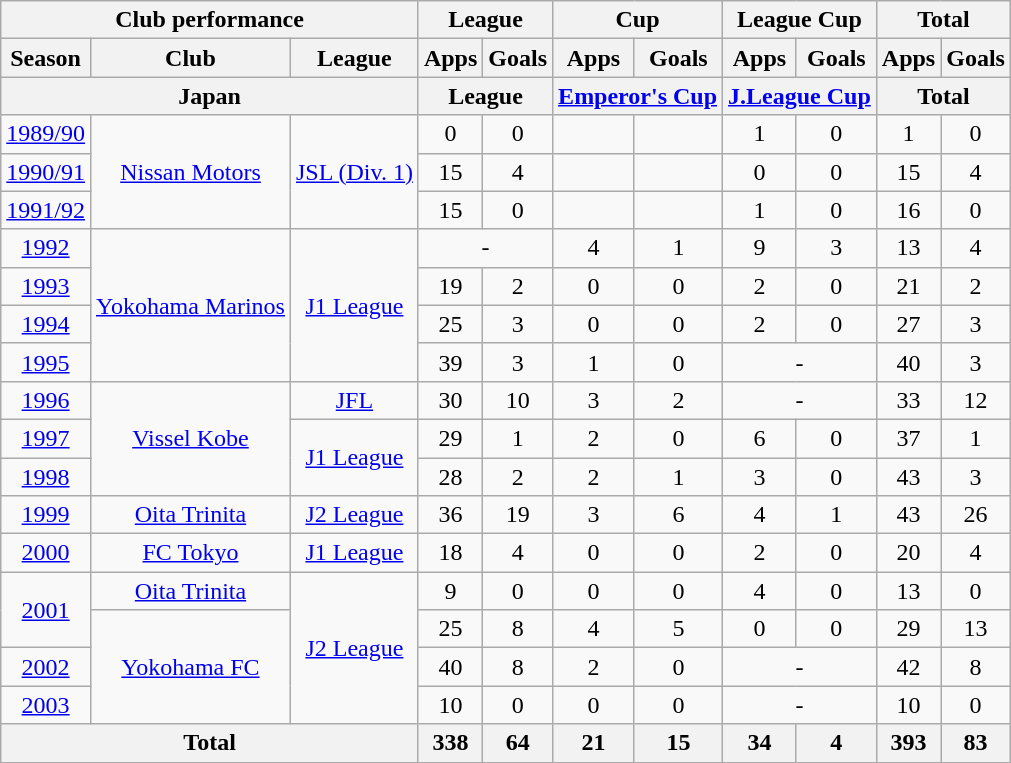<table class="wikitable" style="text-align:center;">
<tr>
<th colspan=3>Club performance</th>
<th colspan=2>League</th>
<th colspan=2>Cup</th>
<th colspan=2>League Cup</th>
<th colspan=2>Total</th>
</tr>
<tr>
<th>Season</th>
<th>Club</th>
<th>League</th>
<th>Apps</th>
<th>Goals</th>
<th>Apps</th>
<th>Goals</th>
<th>Apps</th>
<th>Goals</th>
<th>Apps</th>
<th>Goals</th>
</tr>
<tr>
<th colspan=3>Japan</th>
<th colspan=2>League</th>
<th colspan=2><a href='#'>Emperor's Cup</a></th>
<th colspan=2><a href='#'>J.League Cup</a></th>
<th colspan=2>Total</th>
</tr>
<tr>
<td><a href='#'>1989/90</a></td>
<td rowspan="3"><a href='#'>Nissan Motors</a></td>
<td rowspan="3"><a href='#'>JSL (Div. 1)</a></td>
<td>0</td>
<td>0</td>
<td></td>
<td></td>
<td>1</td>
<td>0</td>
<td>1</td>
<td>0</td>
</tr>
<tr>
<td><a href='#'>1990/91</a></td>
<td>15</td>
<td>4</td>
<td></td>
<td></td>
<td>0</td>
<td>0</td>
<td>15</td>
<td>4</td>
</tr>
<tr>
<td><a href='#'>1991/92</a></td>
<td>15</td>
<td>0</td>
<td></td>
<td></td>
<td>1</td>
<td>0</td>
<td>16</td>
<td>0</td>
</tr>
<tr>
<td><a href='#'>1992</a></td>
<td rowspan="4"><a href='#'>Yokohama Marinos</a></td>
<td rowspan="4"><a href='#'>J1 League</a></td>
<td colspan="2">-</td>
<td>4</td>
<td>1</td>
<td>9</td>
<td>3</td>
<td>13</td>
<td>4</td>
</tr>
<tr>
<td><a href='#'>1993</a></td>
<td>19</td>
<td>2</td>
<td>0</td>
<td>0</td>
<td>2</td>
<td>0</td>
<td>21</td>
<td>2</td>
</tr>
<tr>
<td><a href='#'>1994</a></td>
<td>25</td>
<td>3</td>
<td>0</td>
<td>0</td>
<td>2</td>
<td>0</td>
<td>27</td>
<td>3</td>
</tr>
<tr>
<td><a href='#'>1995</a></td>
<td>39</td>
<td>3</td>
<td>1</td>
<td>0</td>
<td colspan="2">-</td>
<td>40</td>
<td>3</td>
</tr>
<tr>
<td><a href='#'>1996</a></td>
<td rowspan="3"><a href='#'>Vissel Kobe</a></td>
<td><a href='#'>JFL</a></td>
<td>30</td>
<td>10</td>
<td>3</td>
<td>2</td>
<td colspan="2">-</td>
<td>33</td>
<td>12</td>
</tr>
<tr>
<td><a href='#'>1997</a></td>
<td rowspan="2"><a href='#'>J1 League</a></td>
<td>29</td>
<td>1</td>
<td>2</td>
<td>0</td>
<td>6</td>
<td>0</td>
<td>37</td>
<td>1</td>
</tr>
<tr>
<td><a href='#'>1998</a></td>
<td>28</td>
<td>2</td>
<td>2</td>
<td>1</td>
<td>3</td>
<td>0</td>
<td>43</td>
<td>3</td>
</tr>
<tr>
<td><a href='#'>1999</a></td>
<td><a href='#'>Oita Trinita</a></td>
<td><a href='#'>J2 League</a></td>
<td>36</td>
<td>19</td>
<td>3</td>
<td>6</td>
<td>4</td>
<td>1</td>
<td>43</td>
<td>26</td>
</tr>
<tr>
<td><a href='#'>2000</a></td>
<td><a href='#'>FC Tokyo</a></td>
<td><a href='#'>J1 League</a></td>
<td>18</td>
<td>4</td>
<td>0</td>
<td>0</td>
<td>2</td>
<td>0</td>
<td>20</td>
<td>4</td>
</tr>
<tr>
<td rowspan="2"><a href='#'>2001</a></td>
<td><a href='#'>Oita Trinita</a></td>
<td rowspan="4"><a href='#'>J2 League</a></td>
<td>9</td>
<td>0</td>
<td>0</td>
<td>0</td>
<td>4</td>
<td>0</td>
<td>13</td>
<td>0</td>
</tr>
<tr>
<td rowspan="3"><a href='#'>Yokohama FC</a></td>
<td>25</td>
<td>8</td>
<td>4</td>
<td>5</td>
<td>0</td>
<td>0</td>
<td>29</td>
<td>13</td>
</tr>
<tr>
<td><a href='#'>2002</a></td>
<td>40</td>
<td>8</td>
<td>2</td>
<td>0</td>
<td colspan="2">-</td>
<td>42</td>
<td>8</td>
</tr>
<tr>
<td><a href='#'>2003</a></td>
<td>10</td>
<td>0</td>
<td>0</td>
<td>0</td>
<td colspan="2">-</td>
<td>10</td>
<td>0</td>
</tr>
<tr>
<th colspan=3>Total</th>
<th>338</th>
<th>64</th>
<th>21</th>
<th>15</th>
<th>34</th>
<th>4</th>
<th>393</th>
<th>83</th>
</tr>
</table>
